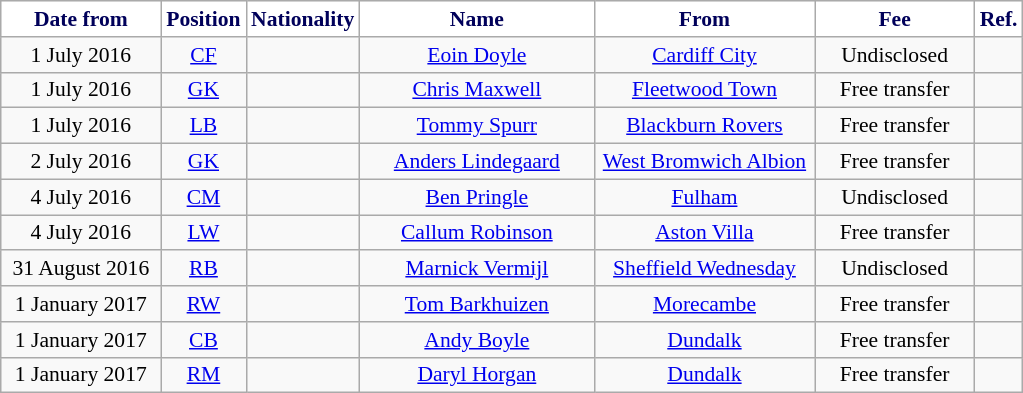<table class="wikitable"  style="text-align:center; font-size:90%; ">
<tr>
<th style="background:#fff; color:#00005a; width:100px;">Date from</th>
<th style="background:#fff; color:#00005a; width:50px;">Position</th>
<th style="background:#fff; color:#00005a; width:50px;">Nationality</th>
<th style="background:#fff; color:#00005a; width:150px;">Name</th>
<th style="background:#fff; color:#00005a; width:140px;">From</th>
<th style="background:#fff; color:#00005a; width:100px;">Fee</th>
<th style="background:#fff; color:#00005a; width:25px;">Ref.</th>
</tr>
<tr>
<td>1 July 2016</td>
<td><a href='#'>CF</a></td>
<td></td>
<td><a href='#'>Eoin Doyle</a></td>
<td><a href='#'>Cardiff City</a></td>
<td>Undisclosed</td>
<td></td>
</tr>
<tr>
<td>1 July 2016</td>
<td><a href='#'>GK</a></td>
<td></td>
<td><a href='#'>Chris Maxwell</a></td>
<td><a href='#'>Fleetwood Town</a></td>
<td>Free transfer</td>
<td></td>
</tr>
<tr>
<td>1 July 2016</td>
<td><a href='#'>LB</a></td>
<td></td>
<td><a href='#'>Tommy Spurr</a></td>
<td><a href='#'>Blackburn Rovers</a></td>
<td>Free transfer</td>
<td></td>
</tr>
<tr>
<td>2 July 2016</td>
<td><a href='#'>GK</a></td>
<td></td>
<td><a href='#'>Anders Lindegaard</a></td>
<td><a href='#'>West Bromwich Albion</a></td>
<td>Free transfer</td>
<td></td>
</tr>
<tr>
<td>4 July 2016</td>
<td><a href='#'>CM</a></td>
<td></td>
<td><a href='#'>Ben Pringle</a></td>
<td><a href='#'>Fulham</a></td>
<td>Undisclosed</td>
<td></td>
</tr>
<tr>
<td>4 July 2016</td>
<td><a href='#'>LW</a></td>
<td></td>
<td><a href='#'>Callum Robinson</a></td>
<td><a href='#'>Aston Villa</a></td>
<td>Free transfer</td>
<td></td>
</tr>
<tr>
<td>31 August 2016</td>
<td><a href='#'>RB</a></td>
<td></td>
<td><a href='#'>Marnick Vermijl</a></td>
<td><a href='#'>Sheffield Wednesday</a></td>
<td>Undisclosed</td>
<td></td>
</tr>
<tr>
<td>1 January 2017</td>
<td><a href='#'>RW</a></td>
<td></td>
<td><a href='#'>Tom Barkhuizen</a></td>
<td><a href='#'>Morecambe</a></td>
<td>Free transfer</td>
<td></td>
</tr>
<tr>
<td>1 January 2017</td>
<td><a href='#'>CB</a></td>
<td></td>
<td><a href='#'>Andy Boyle</a></td>
<td><a href='#'>Dundalk</a></td>
<td>Free transfer</td>
<td></td>
</tr>
<tr>
<td>1 January 2017</td>
<td><a href='#'>RM</a></td>
<td></td>
<td><a href='#'>Daryl Horgan</a></td>
<td><a href='#'>Dundalk</a></td>
<td>Free transfer</td>
<td></td>
</tr>
</table>
